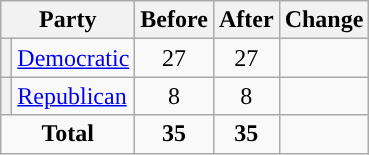<table class="wikitable" style="text-align:center;">
<tr>
<th colspan="2">Party</th>
<th>Before</th>
<th>After</th>
<th>Change</th>
</tr>
<tr>
<th style="background-color:"></th>
<td style="text-align:left;"><a href='#'>Democratic</a></td>
<td>27</td>
<td>27</td>
<td></td>
</tr>
<tr>
<th style="background-color:"></th>
<td style="text-align:left;"><a href='#'>Republican</a></td>
<td>8</td>
<td>8</td>
<td></td>
</tr>
<tr>
<td colspan="2"><strong>Total</strong></td>
<td><strong>35</strong></td>
<td><strong>35</strong></td>
<td></td>
</tr>
</table>
